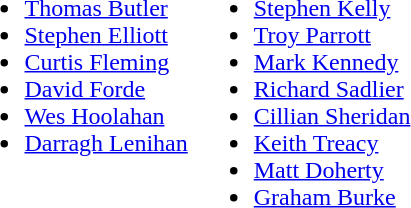<table>
<tr style="vertical-align:top">
<td><br><ul><li> <a href='#'>Thomas Butler</a></li><li> <a href='#'>Stephen Elliott</a></li><li> <a href='#'>Curtis Fleming</a></li><li> <a href='#'>David Forde</a></li><li> <a href='#'>Wes Hoolahan</a></li><li> <a href='#'>Darragh Lenihan</a></li></ul></td>
<td><br><ul><li> <a href='#'>Stephen Kelly</a></li><li> <a href='#'>Troy Parrott</a></li><li> <a href='#'>Mark Kennedy</a></li><li> <a href='#'>Richard Sadlier</a></li><li> <a href='#'>Cillian Sheridan</a></li><li> <a href='#'>Keith Treacy</a></li><li> <a href='#'>Matt Doherty</a></li><li> <a href='#'>Graham Burke</a></li></ul></td>
</tr>
</table>
